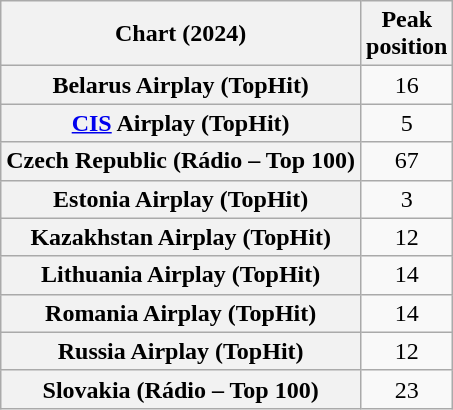<table class="wikitable plainrowheaders sortable" style="text-align:center">
<tr>
<th scope="col">Chart (2024)</th>
<th scope="col">Peak<br>position</th>
</tr>
<tr>
<th scope="row">Belarus Airplay (TopHit)</th>
<td>16</td>
</tr>
<tr>
<th scope="row"><a href='#'>CIS</a> Airplay (TopHit)</th>
<td>5</td>
</tr>
<tr>
<th scope="row">Czech Republic (Rádio – Top 100)</th>
<td>67</td>
</tr>
<tr>
<th scope="row">Estonia Airplay (TopHit)</th>
<td>3</td>
</tr>
<tr>
<th scope="row">Kazakhstan Airplay (TopHit)</th>
<td>12</td>
</tr>
<tr>
<th scope="row">Lithuania Airplay (TopHit)</th>
<td>14</td>
</tr>
<tr>
<th scope="row">Romania Airplay (TopHit)</th>
<td>14</td>
</tr>
<tr>
<th scope="row">Russia Airplay (TopHit)</th>
<td>12</td>
</tr>
<tr>
<th scope="row">Slovakia (Rádio – Top 100)</th>
<td>23</td>
</tr>
</table>
